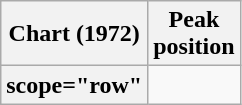<table class="wikitable sortable plainrowheaders">
<tr>
<th scope="col">Chart (1972)</th>
<th scope="col">Peak<br>position</th>
</tr>
<tr>
<th>scope="row" </th>
</tr>
</table>
